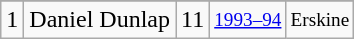<table class="wikitable">
<tr>
</tr>
<tr>
<td>1</td>
<td>Daniel Dunlap</td>
<td>11</td>
<td style="font-size:80%;"><a href='#'>1993–94</a></td>
<td style="font-size:80%;">Erskine</td>
</tr>
</table>
